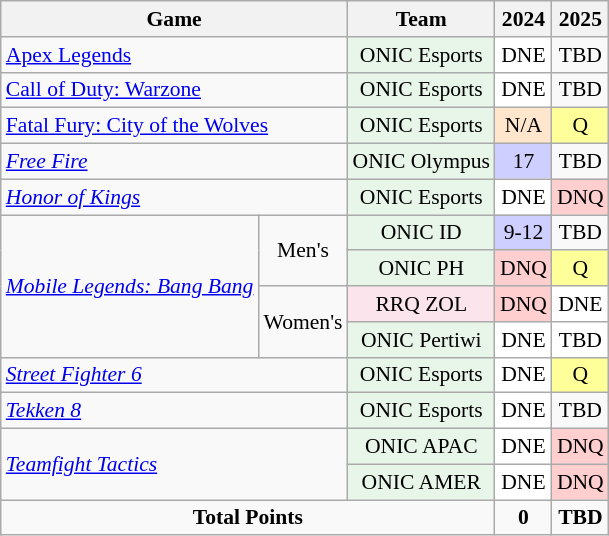<table class="wikitable sortable" style="text-align:center; font-size:90%; width:auto;">
<tr>
<th colspan="2">Game</th>
<th>Team</th>
<th>2024</th>
<th>2025</th>
</tr>
<tr>
<td align="left" colspan="2"><a href='#'>Apex Legends</a></td>
<td style="background:#e8f5e9">ONIC Esports</td>
<td style="background:#FFFFFF">DNE</td>
<td>TBD</td>
</tr>
<tr>
<td align="left" colspan="2"><a href='#'>Call of Duty: Warzone</a></td>
<td style="background:#e8f5e9">ONIC Esports</td>
<td style="background:#FFFFFF">DNE</td>
<td>TBD</td>
</tr>
<tr>
<td align="left" colspan="2"><a href='#'>Fatal Fury: City of the Wolves</a></td>
<td style="background:#e8f5e9">ONIC Esports</td>
<td style="background:#FFE6CC">N/A</td>
<td style="background:#FFFF99">Q</td>
</tr>
<tr>
<td align="left" colspan="2"><em><a href='#'>Free Fire</a></em></td>
<td style="background:#e8f5e9">ONIC Olympus</td>
<td style="background:#CFCFFF">17</td>
<td>TBD</td>
</tr>
<tr>
<td align="left" colspan="2"><em><a href='#'>Honor of Kings</a></em></td>
<td style="background:#e8f5e9">ONIC Esports</td>
<td style="background:#FFFFFF">DNE</td>
<td style="background:#FFCFCF">DNQ</td>
</tr>
<tr>
<td align="left" rowspan="4"><em><a href='#'>Mobile Legends: Bang Bang</a></em></td>
<td rowspan="2">Men's</td>
<td style="background:#e8f5e9">ONIC ID</td>
<td style="background:#CFCFFF">9-12</td>
<td>TBD</td>
</tr>
<tr>
<td style="background:#e8f5e9">ONIC PH</td>
<td style="background:#FFCFCF">DNQ</td>
<td style="background:#FFFF99">Q</td>
</tr>
<tr>
<td rowspan="2">Women's</td>
<td style="background:#fce4ec">RRQ ZOL</td>
<td style="background:#FFCFCF">DNQ</td>
<td style="background:#FFFFFF">DNE</td>
</tr>
<tr>
<td style="background:#e8f5e9">ONIC Pertiwi</td>
<td style="background:#FFFFFF">DNE</td>
<td style="background:#FFFFFF">TBD</td>
</tr>
<tr>
<td align="left" colspan="2"><em><a href='#'>Street Fighter 6</a></em></td>
<td style="background:#e8f5e9">ONIC Esports</td>
<td style="background:#FFFFFF">DNE</td>
<td style="background:#FFFF99">Q</td>
</tr>
<tr>
<td align="left" colspan="2"><em><a href='#'>Tekken 8</a></em></td>
<td style="background:#e8f5e9">ONIC Esports</td>
<td style="background:#FFFFFF">DNE</td>
<td>TBD</td>
</tr>
<tr>
<td align="left" colspan="2" rowspan="2"><em><a href='#'>Teamfight Tactics</a></em></td>
<td style="background:#e8f5e9">ONIC APAC</td>
<td style="background:#FFFFFF">DNE</td>
<td style="background:#FFCFCF">DNQ</td>
</tr>
<tr>
<td style="background:#e8f5e9">ONIC AMER</td>
<td style="background:#FFFFFF">DNE</td>
<td style="background:#FFCFCF">DNQ</td>
</tr>
<tr>
<td colspan="3"><strong>Total Points</strong></td>
<td><strong>0</strong></td>
<td><strong>TBD</strong></td>
</tr>
</table>
